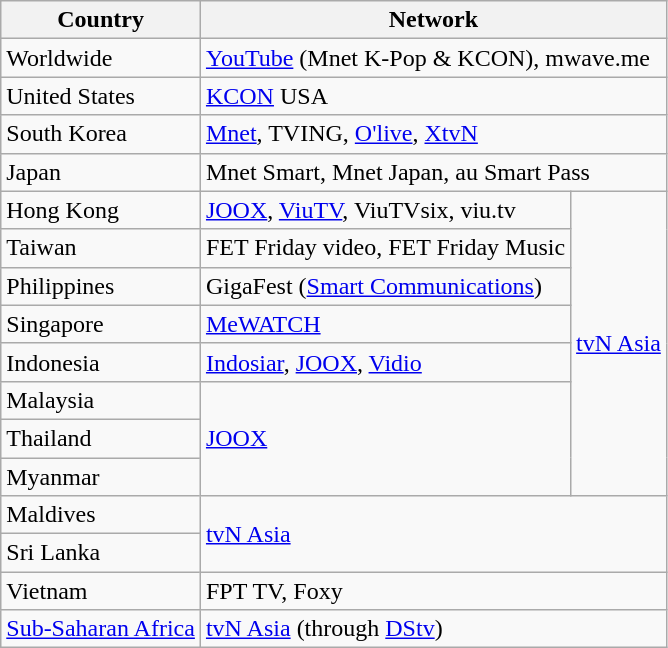<table class="wikitable"; text-align:center; font-size:95%">
<tr>
<th>Country</th>
<th colspan="2">Network</th>
</tr>
<tr>
<td>Worldwide</td>
<td colspan="2"><a href='#'>YouTube</a> (Mnet K-Pop & KCON), mwave.me</td>
</tr>
<tr>
<td>United States</td>
<td colspan="2"><a href='#'>KCON</a> USA</td>
</tr>
<tr>
<td>South Korea</td>
<td colspan="2"><a href='#'>Mnet</a>, TVING, <a href='#'>O'live</a>, <a href='#'>XtvN</a></td>
</tr>
<tr>
<td>Japan</td>
<td colspan="2">Mnet Smart, Mnet Japan, au Smart Pass</td>
</tr>
<tr>
<td>Hong Kong</td>
<td><a href='#'>JOOX</a>, <a href='#'>ViuTV</a>, ViuTVsix, viu.tv</td>
<td rowspan="8"><a href='#'>tvN Asia</a></td>
</tr>
<tr>
<td>Taiwan</td>
<td>FET Friday video, FET Friday Music</td>
</tr>
<tr>
<td>Philippines</td>
<td>GigaFest (<a href='#'>Smart Communications</a>)</td>
</tr>
<tr>
<td>Singapore</td>
<td><a href='#'>MeWATCH</a></td>
</tr>
<tr>
<td>Indonesia</td>
<td><a href='#'>Indosiar</a>, <a href='#'>JOOX</a>, <a href='#'>Vidio</a></td>
</tr>
<tr>
<td>Malaysia</td>
<td rowspan="3"><a href='#'>JOOX</a></td>
</tr>
<tr>
<td>Thailand</td>
</tr>
<tr>
<td>Myanmar</td>
</tr>
<tr>
<td>Maldives</td>
<td colspan="2" rowspan="2"><a href='#'>tvN Asia</a></td>
</tr>
<tr>
<td>Sri Lanka</td>
</tr>
<tr>
<td>Vietnam</td>
<td colspan="2">FPT TV, Foxy</td>
</tr>
<tr>
<td><a href='#'>Sub-Saharan Africa</a></td>
<td colspan="2"><a href='#'>tvN Asia</a> (through <a href='#'>DStv</a>)</td>
</tr>
</table>
